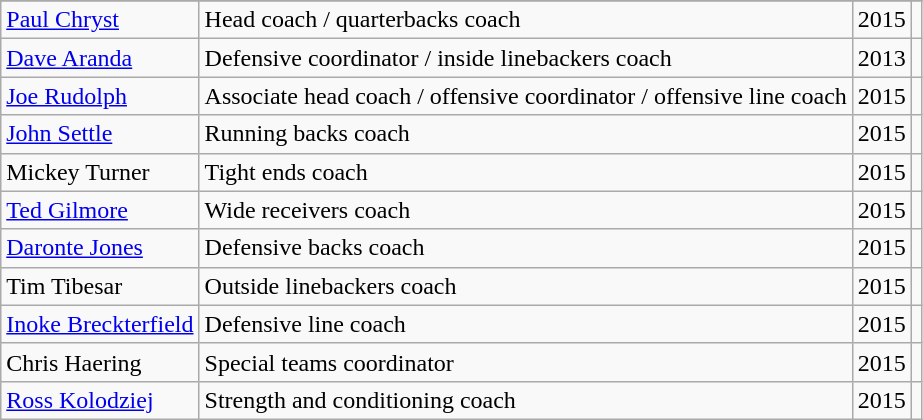<table class="wikitable">
<tr>
</tr>
<tr>
<td><a href='#'>Paul Chryst</a></td>
<td>Head coach / quarterbacks coach</td>
<td>2015</td>
<td></td>
</tr>
<tr>
<td><a href='#'>Dave Aranda</a></td>
<td>Defensive coordinator / inside linebackers coach</td>
<td>2013</td>
<td></td>
</tr>
<tr>
<td><a href='#'>Joe Rudolph</a></td>
<td>Associate head coach / offensive coordinator / offensive line coach</td>
<td>2015</td>
<td></td>
</tr>
<tr>
<td><a href='#'>John Settle</a></td>
<td>Running backs coach</td>
<td>2015</td>
<td></td>
</tr>
<tr>
<td>Mickey Turner</td>
<td>Tight ends coach</td>
<td>2015</td>
<td></td>
</tr>
<tr>
<td><a href='#'>Ted Gilmore</a></td>
<td>Wide receivers coach</td>
<td>2015</td>
<td></td>
</tr>
<tr>
<td><a href='#'>Daronte Jones</a></td>
<td>Defensive backs coach</td>
<td>2015</td>
<td></td>
</tr>
<tr>
<td>Tim Tibesar</td>
<td>Outside linebackers coach</td>
<td>2015</td>
<td></td>
</tr>
<tr>
<td><a href='#'>Inoke Breckterfield</a></td>
<td>Defensive line coach</td>
<td>2015</td>
<td></td>
</tr>
<tr>
<td>Chris Haering</td>
<td>Special teams coordinator</td>
<td>2015</td>
<td></td>
</tr>
<tr>
<td><a href='#'>Ross Kolodziej</a></td>
<td>Strength and conditioning coach</td>
<td>2015</td>
<td></td>
</tr>
</table>
